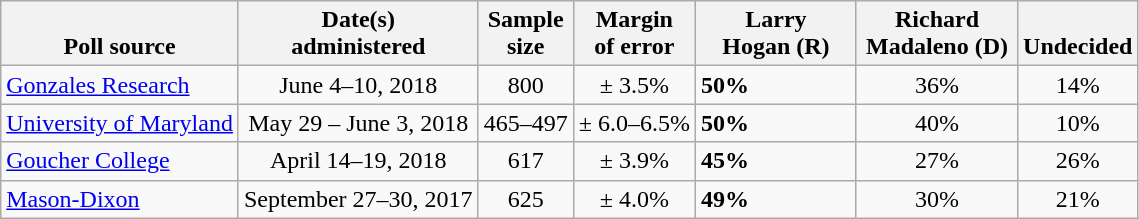<table class="wikitable">
<tr valign=bottom>
<th>Poll source</th>
<th>Date(s)<br>administered</th>
<th>Sample<br>size</th>
<th>Margin<br>of error</th>
<th style="width:100px;">Larry<br>Hogan (R)</th>
<th style="width:100px;">Richard<br>Madaleno (D)</th>
<th>Undecided</th>
</tr>
<tr>
<td><a href='#'>Gonzales Research</a></td>
<td align=center>June 4–10, 2018</td>
<td align=center>800</td>
<td align=center>± 3.5%</td>
<td><strong>50%</strong></td>
<td align=center>36%</td>
<td align=center>14%</td>
</tr>
<tr>
<td><a href='#'>University of Maryland</a></td>
<td align=center>May 29 – June 3, 2018</td>
<td align=center>465–497</td>
<td align=center>± 6.0–6.5%</td>
<td><strong>50%</strong></td>
<td align=center>40%</td>
<td align=center>10%</td>
</tr>
<tr>
<td><a href='#'>Goucher College</a></td>
<td align=center>April 14–19, 2018</td>
<td align=center>617</td>
<td align=center>± 3.9%</td>
<td><strong>45%</strong></td>
<td align=center>27%</td>
<td align=center>26%</td>
</tr>
<tr>
<td><a href='#'>Mason-Dixon</a></td>
<td align=center>September 27–30, 2017</td>
<td align=center>625</td>
<td align=center>± 4.0%</td>
<td><strong>49%</strong></td>
<td align=center>30%</td>
<td align=center>21%</td>
</tr>
</table>
